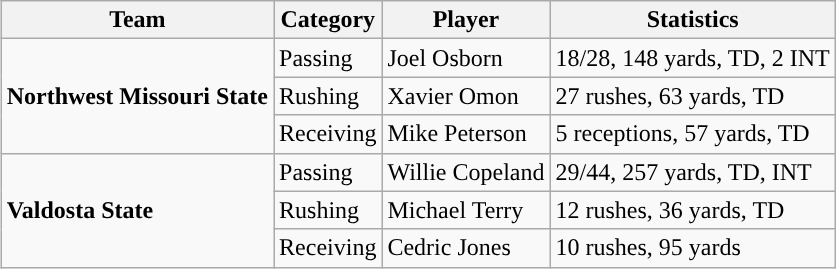<table class="wikitable" style="float: right;">
<tr>
<th>Team</th>
<th>Category</th>
<th>Player</th>
<th>Statistics</th>
</tr>
<tr>
<td rowspan=3><strong>Northwest Missouri State</strong></td>
<td>Passing</td>
<td>Joel Osborn</td>
<td>18/28, 148 yards, TD, 2 INT</td>
</tr>
<tr>
<td>Rushing</td>
<td>Xavier Omon</td>
<td>27 rushes, 63 yards, TD</td>
</tr>
<tr>
<td>Receiving</td>
<td>Mike Peterson</td>
<td>5 receptions, 57 yards, TD</td>
</tr>
<tr>
<td rowspan=3><strong>Valdosta State</strong></td>
<td>Passing</td>
<td>Willie Copeland</td>
<td>29/44, 257 yards, TD, INT</td>
</tr>
<tr>
<td>Rushing</td>
<td>Michael Terry</td>
<td>12 rushes, 36 yards, TD</td>
</tr>
<tr>
<td>Receiving</td>
<td>Cedric Jones</td>
<td>10 rushes, 95 yards</td>
</tr>
</table>
